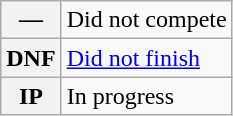<table class="wikitable">
<tr>
<th scope="row">—</th>
<td>Did not compete</td>
</tr>
<tr>
<th scope="row">DNF</th>
<td><a href='#'>Did not finish</a></td>
</tr>
<tr>
<th scope="row">IP</th>
<td>In progress</td>
</tr>
</table>
